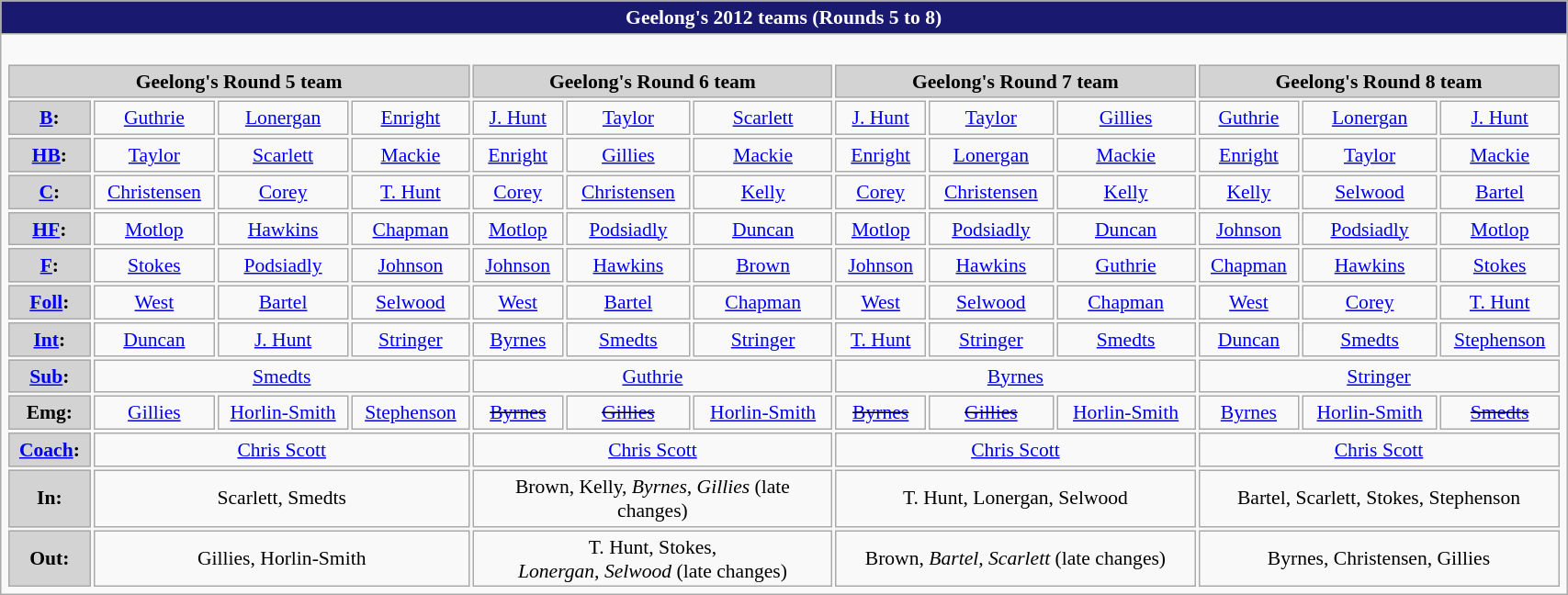<table class="collapsible collapsed wikitable"  style="font-size:90%; text-align:center; width:90%;">
<tr>
<th style="text-align:center; background:#191970; color:white; width:90%;"><strong>Geelong's 2012 teams (Rounds 5 to 8)</strong></th>
</tr>
<tr>
<td><br><table>
<tr style="text-align:center; background:#d3d3d3;">
<td colspan="4;"  style="width:25%;"><strong>Geelong's Round 5 team</strong></td>
<td colspan="3;"  style="width:20%;"><strong>Geelong's Round 6 team</strong></td>
<td colspan="3;"  style="width:20%;"><strong>Geelong's Round 7 team</strong></td>
<td colspan="3;"  style="width:20%;"><strong>Geelong's Round 8 team</strong></td>
</tr>
<tr>
<td style="background:#d3d3d3;"><strong><a href='#'>B</a>:</strong></td>
<td><a href='#'>Guthrie</a></td>
<td><a href='#'>Lonergan</a></td>
<td><a href='#'>Enright</a></td>
<td><a href='#'>J. Hunt</a></td>
<td><a href='#'>Taylor</a></td>
<td><a href='#'>Scarlett</a></td>
<td><a href='#'>J. Hunt</a></td>
<td><a href='#'>Taylor</a></td>
<td><a href='#'>Gillies</a></td>
<td><a href='#'>Guthrie</a></td>
<td><a href='#'>Lonergan</a></td>
<td><a href='#'>J. Hunt</a></td>
</tr>
<tr>
<td style="background:#d3d3d3;"><strong><a href='#'>HB</a>:</strong></td>
<td><a href='#'>Taylor</a></td>
<td><a href='#'>Scarlett</a></td>
<td><a href='#'>Mackie</a></td>
<td><a href='#'>Enright</a></td>
<td><a href='#'>Gillies</a></td>
<td><a href='#'>Mackie</a></td>
<td><a href='#'>Enright</a></td>
<td><a href='#'>Lonergan</a></td>
<td><a href='#'>Mackie</a></td>
<td><a href='#'>Enright</a></td>
<td><a href='#'>Taylor</a></td>
<td><a href='#'>Mackie</a></td>
</tr>
<tr>
<td style="background:#d3d3d3;"><strong><a href='#'>C</a>:</strong></td>
<td><a href='#'>Christensen</a></td>
<td><a href='#'>Corey</a></td>
<td><a href='#'>T. Hunt</a></td>
<td><a href='#'>Corey</a></td>
<td><a href='#'>Christensen</a></td>
<td><a href='#'>Kelly</a></td>
<td><a href='#'>Corey</a></td>
<td><a href='#'>Christensen</a></td>
<td><a href='#'>Kelly</a></td>
<td><a href='#'>Kelly</a></td>
<td><a href='#'>Selwood</a></td>
<td><a href='#'>Bartel</a></td>
</tr>
<tr>
<td style="background:#d3d3d3;"><strong><a href='#'>HF</a>:</strong></td>
<td><a href='#'>Motlop</a></td>
<td><a href='#'>Hawkins</a></td>
<td><a href='#'>Chapman</a></td>
<td><a href='#'>Motlop</a></td>
<td><a href='#'>Podsiadly</a></td>
<td><a href='#'>Duncan</a></td>
<td><a href='#'>Motlop</a></td>
<td><a href='#'>Podsiadly</a></td>
<td><a href='#'>Duncan</a></td>
<td><a href='#'>Johnson</a></td>
<td><a href='#'>Podsiadly</a></td>
<td><a href='#'>Motlop</a></td>
</tr>
<tr>
<td style="background:#d3d3d3;"><strong><a href='#'>F</a>:</strong></td>
<td><a href='#'>Stokes</a> </td>
<td><a href='#'>Podsiadly</a></td>
<td><a href='#'>Johnson</a></td>
<td><a href='#'>Johnson</a></td>
<td><a href='#'>Hawkins</a></td>
<td><a href='#'>Brown</a></td>
<td><a href='#'>Johnson</a></td>
<td><a href='#'>Hawkins</a></td>
<td><a href='#'>Guthrie</a></td>
<td><a href='#'>Chapman</a></td>
<td><a href='#'>Hawkins</a></td>
<td><a href='#'>Stokes</a></td>
</tr>
<tr>
<td style="background:#d3d3d3;"><strong><a href='#'>Foll</a>:</strong></td>
<td><a href='#'>West</a></td>
<td><a href='#'>Bartel</a></td>
<td><a href='#'>Selwood</a></td>
<td><a href='#'>West</a></td>
<td><a href='#'>Bartel</a> </td>
<td><a href='#'>Chapman</a></td>
<td><a href='#'>West</a></td>
<td><a href='#'>Selwood</a></td>
<td><a href='#'>Chapman</a></td>
<td><a href='#'>West</a></td>
<td><a href='#'>Corey</a></td>
<td><a href='#'>T. Hunt</a></td>
</tr>
<tr>
<td style="background:#d3d3d3;"><strong><a href='#'>Int</a>:</strong></td>
<td><a href='#'>Duncan</a></td>
<td><a href='#'>J. Hunt</a></td>
<td><a href='#'>Stringer</a></td>
<td><a href='#'>Byrnes</a></td>
<td><a href='#'>Smedts</a></td>
<td><a href='#'>Stringer</a></td>
<td><a href='#'>T. Hunt</a></td>
<td><a href='#'>Stringer</a></td>
<td><a href='#'>Smedts</a></td>
<td><a href='#'>Duncan</a></td>
<td><a href='#'>Smedts</a> </td>
<td><a href='#'>Stephenson</a></td>
</tr>
<tr>
<td style="background:#d3d3d3;"><strong><a href='#'>Sub</a>:</strong></td>
<td colspan=3><a href='#'>Smedts</a> </td>
<td colspan=3><a href='#'>Guthrie</a> </td>
<td colspan=3><a href='#'>Byrnes</a> </td>
<td colspan=3><a href='#'>Stringer</a> </td>
</tr>
<tr>
<td style="background:#d3d3d3;"><strong>Emg:</strong></td>
<td><a href='#'>Gillies</a></td>
<td><a href='#'>Horlin-Smith</a></td>
<td><a href='#'>Stephenson</a></td>
<td><s><a href='#'>Byrnes</a></s></td>
<td><s><a href='#'>Gillies</a></s></td>
<td><a href='#'>Horlin-Smith</a></td>
<td><s><a href='#'>Byrnes</a></s></td>
<td><s><a href='#'>Gillies</a></s></td>
<td><a href='#'>Horlin-Smith</a></td>
<td><a href='#'>Byrnes</a></td>
<td><a href='#'>Horlin-Smith</a></td>
<td><s><a href='#'>Smedts</a></s></td>
</tr>
<tr>
<td style="background:#d3d3d3;"><strong><a href='#'>Coach</a>:</strong></td>
<td colspan=3><a href='#'>Chris Scott</a></td>
<td colspan=3><a href='#'>Chris Scott</a></td>
<td colspan=3><a href='#'>Chris Scott</a></td>
<td colspan=3><a href='#'>Chris Scott</a></td>
</tr>
<tr>
<td style="background:#d3d3d3;"> <strong>In:</strong></td>
<td colspan=3>Scarlett, Smedts</td>
<td colspan=3>Brown, Kelly, <em>Byrnes, Gillies</em> (late changes)</td>
<td colspan=3>T. Hunt, Lonergan, Selwood</td>
<td colspan=3>Bartel, Scarlett, Stokes, Stephenson</td>
</tr>
<tr>
<td style="background:#d3d3d3;"> <strong>Out:</strong></td>
<td colspan=3>Gillies, Horlin-Smith</td>
<td colspan=3>T. Hunt, Stokes, <br> <em>Lonergan, Selwood</em> (late changes)</td>
<td colspan=3>Brown, <em>Bartel, Scarlett</em> (late changes)</td>
<td colspan=3>Byrnes, Christensen, Gillies</td>
</tr>
</table>
</td>
</tr>
</table>
